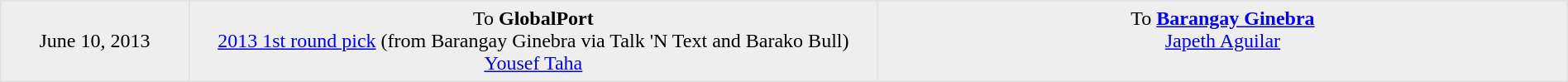<table border=1 style="border-collapse:collapse; text-align: center; width: 100%" bordercolor="#DFDFDF"  cellpadding="5">
<tr>
</tr>
<tr bgcolor="eeeeee">
<td style="width:12%">June 10, 2013</td>
<td style="width:44%" valign="top">To <strong>GlobalPort</strong><br><a href='#'>2013 1st round pick</a> (from Barangay Ginebra via Talk 'N Text and Barako Bull)<br><a href='#'>Yousef Taha</a></td>
<td style="width:44%" valign="top">To <strong><a href='#'>Barangay Ginebra</a></strong><br><a href='#'>Japeth Aguilar</a></td>
</tr>
</table>
